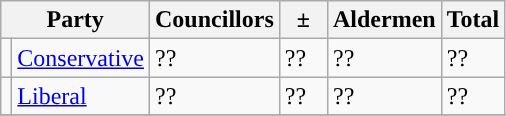<table class="wikitable">
<tr>
<th colspan="2">Party</th>
<th>Councillors</th>
<th>  ±  </th>
<th>Aldermen</th>
<th>Total</th>
</tr>
<tr>
<td style="background-color: "></td>
<td><a href='#'>Conservative</a></td>
<td>??</td>
<td>??</td>
<td>??</td>
<td>??</td>
</tr>
<tr>
<td style="background-color: "></td>
<td><a href='#'>Liberal</a></td>
<td>??</td>
<td>??</td>
<td>??</td>
<td>??</td>
</tr>
<tr>
</tr>
</table>
